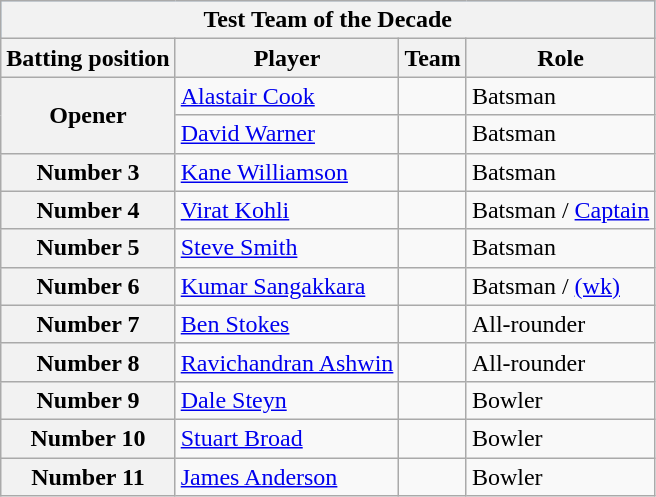<table class="wikitable plainrowheaders">
<tr style="background:#9cf;">
<th colspan="5">Test Team of the Decade</th>
</tr>
<tr>
<th>Batting position</th>
<th>Player</th>
<th>Team</th>
<th>Role</th>
</tr>
<tr>
<th scope=row style=text-align:center; rowspan=2>Opener</th>
<td><a href='#'>Alastair Cook</a></td>
<td></td>
<td>Batsman</td>
</tr>
<tr>
<td><a href='#'>David Warner</a></td>
<td></td>
<td>Batsman</td>
</tr>
<tr>
<th scope=row style=text-align:center;>Number 3</th>
<td><a href='#'>Kane Williamson</a></td>
<td></td>
<td>Batsman</td>
</tr>
<tr>
<th scope=row style=text-align:center;>Number 4</th>
<td><a href='#'>Virat Kohli</a></td>
<td></td>
<td>Batsman / <a href='#'>Captain</a></td>
</tr>
<tr>
<th scope=row style=text-align:center;>Number 5</th>
<td><a href='#'>Steve Smith</a></td>
<td></td>
<td>Batsman</td>
</tr>
<tr>
<th scope=row style=text-align:center;>Number 6</th>
<td><a href='#'>Kumar Sangakkara</a></td>
<td></td>
<td>Batsman / <a href='#'>(wk)</a></td>
</tr>
<tr>
<th scope=row style=text-align:center;>Number 7</th>
<td><a href='#'>Ben Stokes</a></td>
<td></td>
<td>All-rounder</td>
</tr>
<tr>
<th scope=row style=text-align:center;>Number 8</th>
<td><a href='#'>Ravichandran Ashwin</a></td>
<td></td>
<td>All-rounder</td>
</tr>
<tr>
<th scope=row style=text-align:center;>Number 9</th>
<td><a href='#'>Dale Steyn</a></td>
<td></td>
<td>Bowler</td>
</tr>
<tr>
<th scope=row style=text-align:center;>Number 10</th>
<td><a href='#'>Stuart Broad</a></td>
<td></td>
<td>Bowler</td>
</tr>
<tr>
<th scope=row style=text-align:center;>Number 11</th>
<td><a href='#'>James Anderson</a></td>
<td></td>
<td>Bowler</td>
</tr>
</table>
